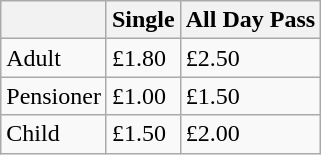<table class="wikitable">
<tr>
<th></th>
<th>Single</th>
<th>All Day Pass</th>
</tr>
<tr>
<td>Adult</td>
<td>£1.80</td>
<td>£2.50</td>
</tr>
<tr>
<td>Pensioner</td>
<td>£1.00</td>
<td>£1.50</td>
</tr>
<tr>
<td>Child</td>
<td>£1.50</td>
<td>£2.00</td>
</tr>
</table>
